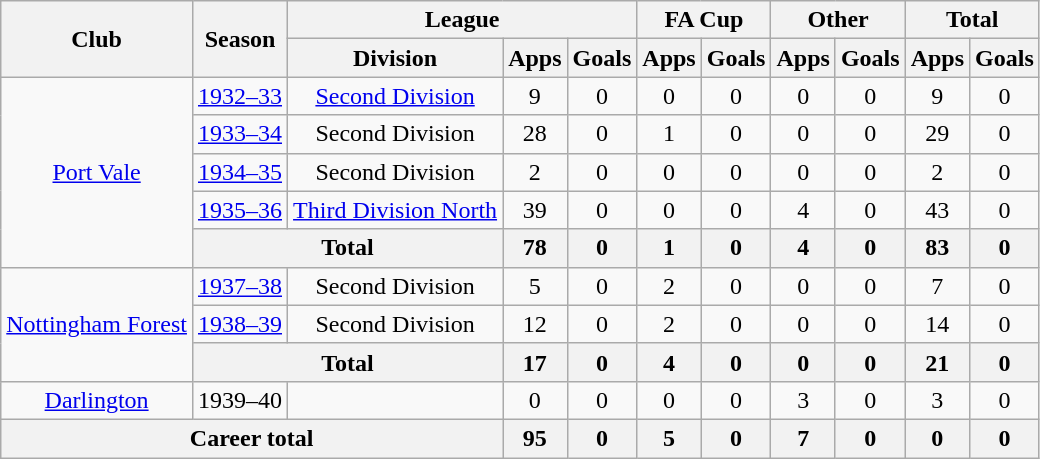<table class="wikitable" style="text-align: center;">
<tr>
<th rowspan="2">Club</th>
<th rowspan="2">Season</th>
<th colspan="3">League</th>
<th colspan="2">FA Cup</th>
<th colspan="2">Other</th>
<th colspan="2">Total</th>
</tr>
<tr>
<th>Division</th>
<th>Apps</th>
<th>Goals</th>
<th>Apps</th>
<th>Goals</th>
<th>Apps</th>
<th>Goals</th>
<th>Apps</th>
<th>Goals</th>
</tr>
<tr>
<td rowspan="5"><a href='#'>Port Vale</a></td>
<td><a href='#'>1932–33</a></td>
<td><a href='#'>Second Division</a></td>
<td>9</td>
<td>0</td>
<td>0</td>
<td>0</td>
<td>0</td>
<td>0</td>
<td>9</td>
<td>0</td>
</tr>
<tr>
<td><a href='#'>1933–34</a></td>
<td>Second Division</td>
<td>28</td>
<td>0</td>
<td>1</td>
<td>0</td>
<td>0</td>
<td>0</td>
<td>29</td>
<td>0</td>
</tr>
<tr>
<td><a href='#'>1934–35</a></td>
<td>Second Division</td>
<td>2</td>
<td>0</td>
<td>0</td>
<td>0</td>
<td>0</td>
<td>0</td>
<td>2</td>
<td>0</td>
</tr>
<tr>
<td><a href='#'>1935–36</a></td>
<td><a href='#'>Third Division North</a></td>
<td>39</td>
<td>0</td>
<td>0</td>
<td>0</td>
<td>4</td>
<td>0</td>
<td>43</td>
<td>0</td>
</tr>
<tr>
<th colspan="2">Total</th>
<th>78</th>
<th>0</th>
<th>1</th>
<th>0</th>
<th>4</th>
<th>0</th>
<th>83</th>
<th>0</th>
</tr>
<tr>
<td rowspan="3"><a href='#'>Nottingham Forest</a></td>
<td><a href='#'>1937–38</a></td>
<td>Second Division</td>
<td>5</td>
<td>0</td>
<td>2</td>
<td>0</td>
<td>0</td>
<td>0</td>
<td>7</td>
<td>0</td>
</tr>
<tr>
<td><a href='#'>1938–39</a></td>
<td>Second Division</td>
<td>12</td>
<td>0</td>
<td>2</td>
<td>0</td>
<td>0</td>
<td>0</td>
<td>14</td>
<td>0</td>
</tr>
<tr>
<th colspan="2">Total</th>
<th>17</th>
<th>0</th>
<th>4</th>
<th>0</th>
<th>0</th>
<th>0</th>
<th>21</th>
<th>0</th>
</tr>
<tr>
<td><a href='#'>Darlington</a></td>
<td>1939–40</td>
<td></td>
<td>0</td>
<td>0</td>
<td>0</td>
<td>0</td>
<td>3</td>
<td>0</td>
<td>3</td>
<td>0</td>
</tr>
<tr>
<th colspan="3">Career total</th>
<th>95</th>
<th>0</th>
<th>5</th>
<th>0</th>
<th>7</th>
<th>0</th>
<th>0</th>
<th>0</th>
</tr>
</table>
